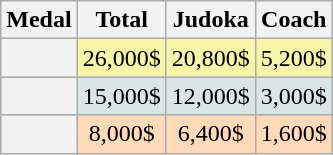<table class=wikitable style="text-align:center;">
<tr>
<th>Medal</th>
<th>Total</th>
<th>Judoka</th>
<th>Coach</th>
</tr>
<tr bgcolor=F7F6A8>
<th></th>
<td>26,000$</td>
<td>20,800$</td>
<td>5,200$</td>
</tr>
<tr bgcolor=DCE5E5>
<th></th>
<td>15,000$</td>
<td>12,000$</td>
<td>3,000$</td>
</tr>
<tr bgcolor=FFDAB9>
<th></th>
<td>8,000$</td>
<td>6,400$</td>
<td>1,600$</td>
</tr>
</table>
